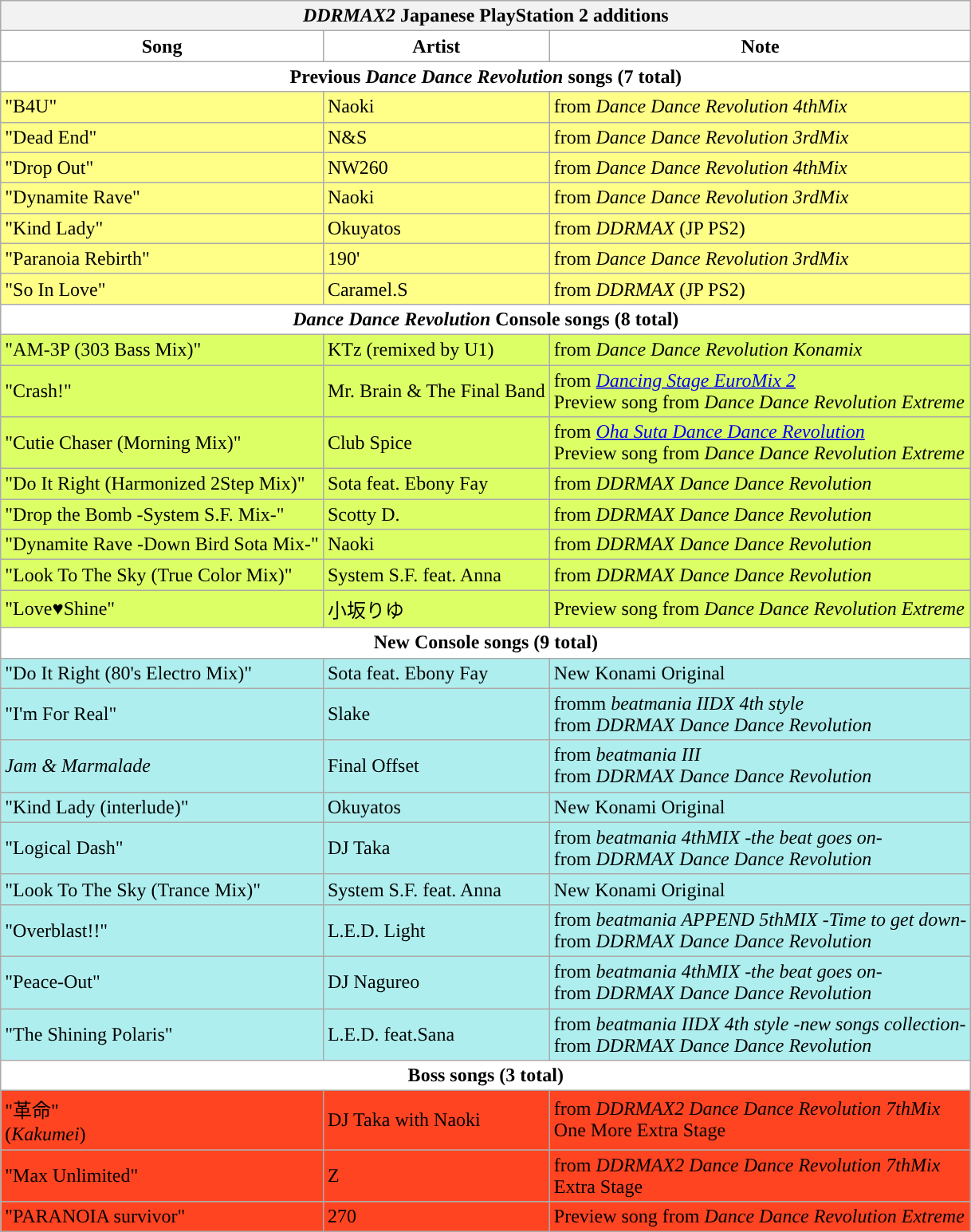<table class="wikitable collapsible collapsed">
<tr>
<th colspan="6"><em>DDRMAX2</em> Japanese PlayStation 2 additions</th>
</tr>
<tr>
<th style="background:#ffffff;">Song</th>
<th style="background:#ffffff;">Artist</th>
<th style="background:#ffffff;">Note</th>
</tr>
<tr>
<th colspan="3" style="background:#ffffff;">Previous <em>Dance Dance Revolution</em> songs (7 total)</th>
</tr>
<tr style="background:#ffff88;">
<td>"B4U"</td>
<td>Naoki</td>
<td>from <em>Dance Dance Revolution 4thMix</em></td>
</tr>
<tr style="background:#ffff88;">
<td>"Dead End"</td>
<td>N&S</td>
<td>from <em>Dance Dance Revolution 3rdMix</em></td>
</tr>
<tr style="background:#ffff88;">
<td>"Drop Out"</td>
<td>NW260</td>
<td>from <em>Dance Dance Revolution 4thMix</em></td>
</tr>
<tr style="background:#ffff88;">
<td>"Dynamite Rave"</td>
<td>Naoki</td>
<td>from <em>Dance Dance Revolution 3rdMix</em></td>
</tr>
<tr style="background:#ffff88;">
<td>"Kind Lady"</td>
<td>Okuyatos</td>
<td>from <em>DDRMAX</em> (JP PS2)</td>
</tr>
<tr style="background:#ffff88;">
<td>"Paranoia Rebirth"</td>
<td>190'</td>
<td>from <em>Dance Dance Revolution 3rdMix</em></td>
</tr>
<tr style="background:#ffff88;">
<td>"So In Love"</td>
<td>Caramel.S</td>
<td>from <em>DDRMAX</em> (JP PS2)</td>
</tr>
<tr>
<th colspan="3" style="background:#ffffff;"><em>Dance Dance Revolution</em> Console songs (8 total)</th>
</tr>
<tr style="background:#df6;">
<td>"AM-3P (303 Bass Mix)" </td>
<td>KTz (remixed by U1)</td>
<td>from <em>Dance Dance Revolution Konamix</em></td>
</tr>
<tr style="background:#df6;">
<td>"Crash!"</td>
<td>Mr. Brain & The Final Band</td>
<td>from <em><a href='#'>Dancing Stage EuroMix 2</a></em><br>Preview song from <em>Dance Dance Revolution Extreme</em></td>
</tr>
<tr style="background:#df6;">
<td>"Cutie Chaser (Morning Mix)"</td>
<td>Club Spice</td>
<td>from <em><a href='#'>Oha Suta Dance Dance Revolution</a></em><br>Preview song from <em>Dance Dance Revolution Extreme</em></td>
</tr>
<tr style="background:#df6;">
<td>"Do It Right (Harmonized 2Step Mix)" </td>
<td>Sota feat. Ebony Fay</td>
<td>from <em>DDRMAX Dance Dance Revolution</em></td>
</tr>
<tr style="background:#df6;">
<td>"Drop the Bomb -System S.F. Mix-" </td>
<td>Scotty D.</td>
<td>from <em>DDRMAX Dance Dance Revolution</em></td>
</tr>
<tr style="background:#df6;">
<td>"Dynamite Rave -Down Bird Sota Mix-" </td>
<td>Naoki</td>
<td>from <em>DDRMAX Dance Dance Revolution</em></td>
</tr>
<tr style="background:#df6;">
<td>"Look To The Sky (True Color Mix)" </td>
<td>System S.F. feat. Anna</td>
<td>from <em>DDRMAX Dance Dance Revolution</em></td>
</tr>
<tr style="background:#df6;">
<td>"Love♥Shine"</td>
<td>小坂りゆ</td>
<td>Preview song from <em>Dance Dance Revolution Extreme</em></td>
</tr>
<tr>
<th colspan="3" style="background:#ffffff;">New Console songs (9 total)</th>
</tr>
<tr style="background:#AFEEEE;">
<td>"Do It Right (80's Electro Mix)" </td>
<td>Sota feat. Ebony Fay</td>
<td>New Konami Original</td>
</tr>
<tr style="background:#AFEEEE;">
<td>"I'm For Real" </td>
<td>Slake</td>
<td>fromm <em>beatmania IIDX 4th style</em><br>from <em>DDRMAX Dance Dance Revolution</em></td>
</tr>
<tr style="background:#AFEEEE;">
<td><em>Jam & Marmalade</em> </td>
<td>Final Offset</td>
<td>from <em>beatmania III</em><br>from <em>DDRMAX Dance Dance Revolution</em></td>
</tr>
<tr style="background:#AFEEEE;">
<td>"Kind Lady (interlude)" </td>
<td>Okuyatos</td>
<td>New Konami Original</td>
</tr>
<tr style="background:#AFEEEE;">
<td>"Logical Dash" </td>
<td>DJ Taka</td>
<td>from <em>beatmania 4thMIX -the beat goes on-</em><br>from <em>DDRMAX Dance Dance Revolution</em></td>
</tr>
<tr style="background:#AFEEEE;">
<td>"Look To The Sky (Trance Mix)" </td>
<td>System S.F. feat. Anna</td>
<td>New Konami Original</td>
</tr>
<tr style="background:#AFEEEE;">
<td>"Overblast!!" </td>
<td>L.E.D. Light</td>
<td>from <em>beatmania APPEND 5thMIX -Time to get down-</em><br>from <em>DDRMAX Dance Dance Revolution</em></td>
</tr>
<tr style="background:#AFEEEE;">
<td>"Peace-Out" </td>
<td>DJ Nagureo</td>
<td>from <em>beatmania 4thMIX -the beat goes on-</em><br>from <em>DDRMAX Dance Dance Revolution</em></td>
</tr>
<tr style="background:#AFEEEE;">
<td>"The Shining Polaris" </td>
<td>L.E.D. feat.Sana</td>
<td>from  <em>beatmania IIDX 4th style -new songs collection-</em><br>from <em>DDRMAX Dance Dance Revolution</em></td>
</tr>
<tr>
<th colspan="3" style="background:#ffffff;">Boss songs (3 total)</th>
</tr>
<tr style="background:#ff4422;">
<td>"革命"<br>(<em>Kakumei</em>) </td>
<td>DJ Taka with Naoki</td>
<td>from <em>DDRMAX2 Dance Dance Revolution 7thMix</em><br>One More Extra Stage</td>
</tr>
<tr style="background:#ff4422;">
<td>"Max Unlimited" </td>
<td>Z</td>
<td>from <em>DDRMAX2 Dance Dance Revolution 7thMix</em><br>Extra Stage</td>
</tr>
<tr style="background:#ff4422;">
<td>"PARANOIA survivor" </td>
<td>270</td>
<td>Preview song from <em>Dance Dance Revolution Extreme</em></td>
</tr>
</table>
